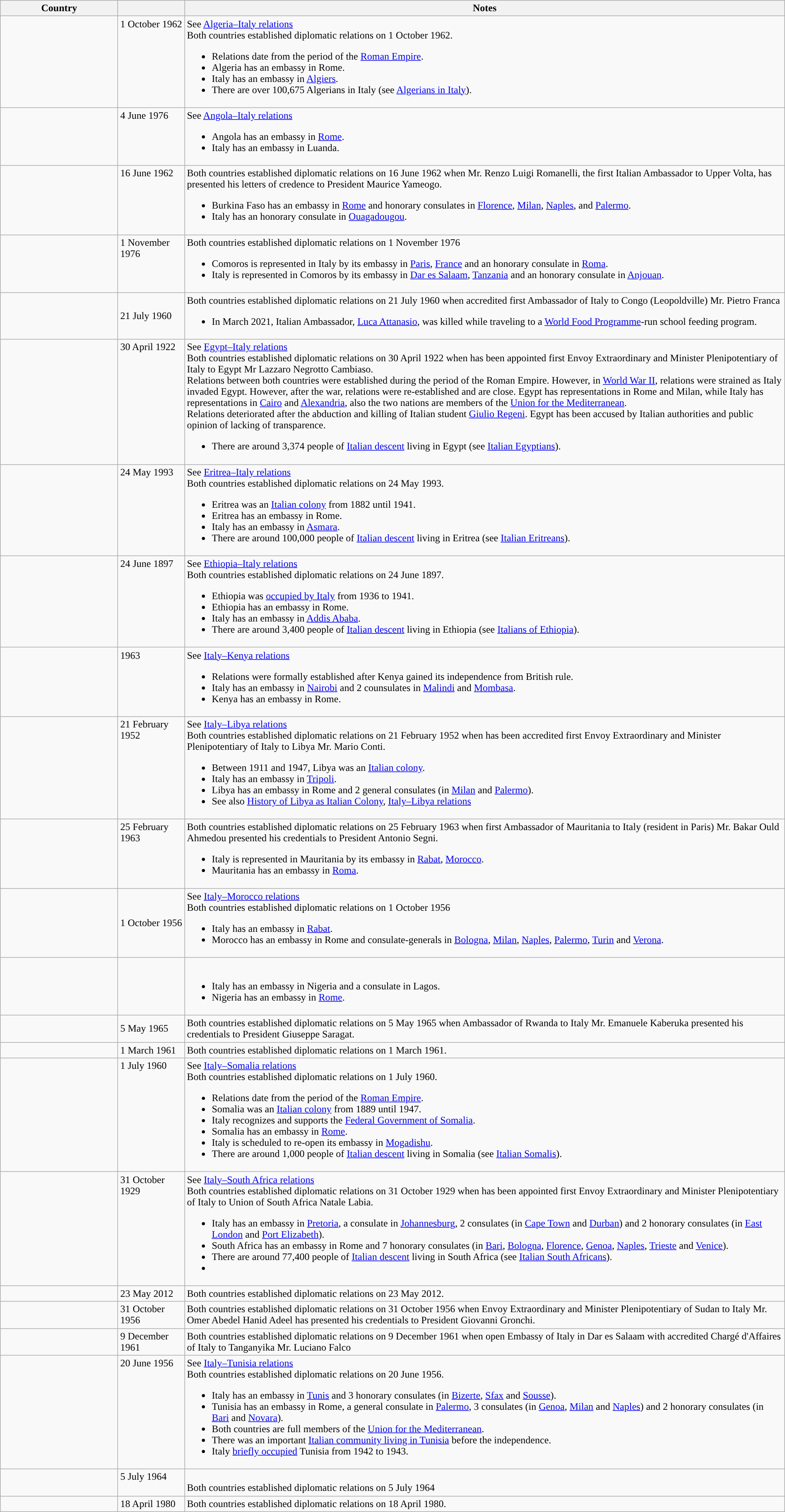<table class="wikitable sortable" style="width:100%; margin:auto;">
<tr>
<th style="width:15%;">Country</th>
<th style="width:100px;"></th>
<th>Notes</th>
</tr>
<tr valign="top">
<td></td>
<td>1 October 1962</td>
<td>See <a href='#'>Algeria–Italy relations</a><br>Both countries established diplomatic relations on 1 October 1962.<ul><li>Relations date from the period of the <a href='#'>Roman Empire</a>.</li><li>Algeria has an embassy in Rome.</li><li>Italy has an embassy in <a href='#'>Algiers</a>.</li><li>There are over 100,675 Algerians in Italy (see <a href='#'>Algerians in Italy</a>).</li></ul></td>
</tr>
<tr valign="top">
<td></td>
<td>4 June 1976</td>
<td>See <a href='#'>Angola–Italy relations</a><br><ul><li>Angola has an embassy in <a href='#'>Rome</a>.</li><li>Italy has an embassy in Luanda.</li></ul></td>
</tr>
<tr valign="top">
<td></td>
<td>16 June 1962</td>
<td>Both countries established diplomatic relations on 16 June 1962 when Mr. Renzo Luigi Romanelli, the first Italian Ambassador to Upper Volta, has presented his letters of credence to President Maurice Yameogo.<br><ul><li>Burkina Faso has an embassy in <a href='#'>Rome</a> and honorary consulates in <a href='#'>Florence</a>, <a href='#'>Milan</a>, <a href='#'>Naples</a>, and <a href='#'>Palermo</a>.</li><li>Italy has an honorary consulate in <a href='#'>Ouagadougou</a>.</li></ul></td>
</tr>
<tr valign="top">
<td></td>
<td>1 November 1976</td>
<td>Both countries established diplomatic relations on 1 November 1976<br><ul><li>Comoros  is represented in Italy by its embassy in <a href='#'>Paris</a>, <a href='#'>France</a> and an honorary consulate in <a href='#'>Roma</a>.</li><li>Italy is represented in Comoros by its embassy in <a href='#'>Dar es Salaam</a>, <a href='#'>Tanzania</a> and an honorary consulate in <a href='#'>Anjouan</a>.</li></ul></td>
</tr>
<tr>
<td></td>
<td>21 July 1960</td>
<td>Both countries established diplomatic relations on 21 July 1960 when accredited first Ambassador of Italy to Congo (Leopoldville) Mr. Pietro Franca<br><ul><li>In March 2021, Italian Ambassador, <a href='#'>Luca Attanasio</a>, was killed while traveling to a <a href='#'>World Food Programme</a>-run school feeding program.</li></ul></td>
</tr>
<tr valign="top">
<td></td>
<td>30 April 1922</td>
<td>See <a href='#'>Egypt–Italy relations</a><br>Both countries established diplomatic relations on 30 April 1922 when has been appointed first Envoy Extraordinary and Minister Plenipotentiary of Italy to Egypt Mr Lazzaro Negrotto Cambiaso.<br>Relations between both countries were established during the period of the Roman Empire. However, in <a href='#'>World War II</a>, relations were strained as Italy invaded Egypt. However, after the war, relations were re-established and are close. Egypt has representations in Rome and Milan, while Italy has representations in <a href='#'>Cairo</a> and <a href='#'>Alexandria</a>, also the two nations are members of the <a href='#'>Union for the Mediterranean</a>.<br>Relations deteriorated after the abduction and killing of Italian student <a href='#'>Giulio Regeni</a>. Egypt has been accused by Italian authorities and public opinion of lacking of transparence.<ul><li>There are around 3,374 people of <a href='#'>Italian descent</a> living in Egypt (see <a href='#'>Italian Egyptians</a>).</li></ul></td>
</tr>
<tr valign="top">
<td></td>
<td>24 May 1993</td>
<td>See <a href='#'>Eritrea–Italy relations</a><br>Both countries established diplomatic relations on 24 May 1993.<ul><li>Eritrea was an <a href='#'>Italian colony</a> from 1882 until 1941.</li><li>Eritrea has an embassy in Rome.</li><li>Italy has an embassy in <a href='#'>Asmara</a>.</li><li>There are around 100,000 people of <a href='#'>Italian descent</a> living in Eritrea (see <a href='#'>Italian Eritreans</a>).</li></ul></td>
</tr>
<tr valign="top">
<td></td>
<td>24 June 1897</td>
<td>See <a href='#'>Ethiopia–Italy relations</a><br>Both countries established diplomatic relations on 24 June 1897.<ul><li>Ethiopia was <a href='#'>occupied by Italy</a> from 1936 to 1941.</li><li>Ethiopia has an embassy in Rome.</li><li>Italy has an embassy in <a href='#'>Addis Ababa</a>.</li><li>There are around 3,400 people of <a href='#'>Italian descent</a> living in Ethiopia (see <a href='#'>Italians of Ethiopia</a>).</li></ul></td>
</tr>
<tr valign="top">
<td></td>
<td>1963</td>
<td>See <a href='#'>Italy–Kenya relations</a><br><ul><li>Relations were formally established after Kenya gained its independence from British rule.</li><li>Italy has an embassy in <a href='#'>Nairobi</a> and 2 counsulates in <a href='#'>Malindi</a> and <a href='#'>Mombasa</a>.</li><li>Kenya has an embassy in Rome.</li></ul></td>
</tr>
<tr valign="top">
<td></td>
<td>21 February 1952</td>
<td>See <a href='#'>Italy–Libya relations</a><br>Both countries established diplomatic relations on 21 February 1952 when has been accredited first Envoy Extraordinary and Minister Plenipotentiary of Italy to Libya Mr. Mario Conti.<ul><li>Between 1911 and 1947, Libya was an <a href='#'>Italian colony</a>.</li><li>Italy has an embassy in <a href='#'>Tripoli</a>.</li><li>Libya has an embassy in Rome and 2 general consulates (in <a href='#'>Milan</a> and <a href='#'>Palermo</a>).</li><li>See also <a href='#'>History of Libya as Italian Colony</a>, <a href='#'>Italy–Libya relations</a></li></ul></td>
</tr>
<tr valign="top">
<td></td>
<td>25 February 1963</td>
<td>Both countries established diplomatic relations on 25 February 1963 when first Ambassador of Mauritania to Italy (resident in Paris) Mr. Bakar Ould Ahmedou presented his credentials to President Antonio Segni.<br><ul><li>Italy is represented in Mauritania by its embassy in <a href='#'>Rabat</a>, <a href='#'>Morocco</a>.</li><li>Mauritania has an embassy in <a href='#'>Roma</a>.</li></ul></td>
</tr>
<tr>
<td></td>
<td>1 October 1956</td>
<td>See <a href='#'>Italy–Morocco relations</a><br>Both countries established diplomatic relations on 1 October 1956<ul><li>Italy has an embassy in <a href='#'>Rabat</a>.</li><li>Morocco has an embassy in Rome and consulate-generals in <a href='#'>Bologna</a>, <a href='#'>Milan</a>, <a href='#'>Naples</a>, <a href='#'>Palermo</a>, <a href='#'>Turin</a> and <a href='#'>Verona</a>.</li></ul></td>
</tr>
<tr valign="top">
<td></td>
<td></td>
<td><br><ul><li>Italy has an embassy in Nigeria and a consulate in Lagos.</li><li>Nigeria has an embassy in <a href='#'>Rome</a>.</li></ul></td>
</tr>
<tr>
<td></td>
<td>5 May 1965</td>
<td>Both countries established diplomatic relations on 5 May 1965 when Ambassador of Rwanda to Italy Mr. Emanuele Kaberuka presented his credentials to President Giuseppe Saragat.</td>
</tr>
<tr>
<td></td>
<td>1 March 1961</td>
<td>Both countries established diplomatic relations on 1 March 1961.</td>
</tr>
<tr valign="top">
<td></td>
<td>1 July 1960</td>
<td>See <a href='#'>Italy–Somalia relations</a><br>Both countries established diplomatic relations on 1 July 1960.<ul><li>Relations date from the period of the <a href='#'>Roman Empire</a>.</li><li>Somalia was an <a href='#'>Italian colony</a> from 1889 until 1947.</li><li>Italy recognizes and supports the <a href='#'>Federal Government of Somalia</a>.</li><li>Somalia has an embassy in <a href='#'>Rome</a>.</li><li>Italy is scheduled to re-open its embassy in <a href='#'>Mogadishu</a>.</li><li>There are around 1,000 people of <a href='#'>Italian descent</a> living in Somalia (see <a href='#'>Italian Somalis</a>).</li></ul></td>
</tr>
<tr valign="top">
<td></td>
<td>31 October 1929</td>
<td>See <a href='#'>Italy–South Africa relations</a><br>Both countries established diplomatic relations on 31 October 1929 when has been appointed first Envoy Extraordinary and Minister Plenipotentiary of Italy to Union of South Africa Natale Labia.<ul><li>Italy has an embassy in <a href='#'>Pretoria</a>, a consulate in <a href='#'>Johannesburg</a>, 2 consulates (in <a href='#'>Cape Town</a> and <a href='#'>Durban</a>) and 2 honorary consulates (in <a href='#'>East London</a> and <a href='#'>Port Elizabeth</a>).</li><li>South Africa has an embassy in Rome and 7 honorary consulates (in <a href='#'>Bari</a>, <a href='#'>Bologna</a>, <a href='#'>Florence</a>, <a href='#'>Genoa</a>, <a href='#'>Naples</a>, <a href='#'>Trieste</a> and <a href='#'>Venice</a>).</li><li>There are around 77,400 people of <a href='#'>Italian descent</a> living in South Africa (see <a href='#'>Italian South Africans</a>).</li><li></li></ul></td>
</tr>
<tr>
<td></td>
<td>23 May 2012</td>
<td>Both countries established diplomatic relations on 23 May 2012.</td>
</tr>
<tr>
<td></td>
<td>31 October 1956</td>
<td>Both countries established diplomatic relations on 31 October 1956 when Envoy Extraordinary and Minister Plenipotentiary of Sudan to Italy Mr. Omer Abedel Hanid Adeel has presented his credentials to President Giovanni Gronchi.</td>
</tr>
<tr>
<td></td>
<td>9 December 1961</td>
<td>Both countries established diplomatic relations on 9 December 1961 when open Embassy of Italy in Dar es Salaam with accredited Chargé d'Affaires of Italy to Tanganyika Mr. Luciano Falco</td>
</tr>
<tr valign="top">
<td></td>
<td>20 June 1956</td>
<td>See <a href='#'>Italy–Tunisia relations</a><br>Both countries established diplomatic relations on 20 June 1956.<ul><li>Italy has an embassy in <a href='#'>Tunis</a> and 3 honorary consulates (in <a href='#'>Bizerte</a>, <a href='#'>Sfax</a> and <a href='#'>Sousse</a>).</li><li>Tunisia has an embassy in Rome, a general consulate in <a href='#'>Palermo</a>, 3 consulates (in <a href='#'>Genoa</a>, <a href='#'>Milan</a> and <a href='#'>Naples</a>) and 2 honorary consulates (in <a href='#'>Bari</a> and <a href='#'>Novara</a>).</li><li>Both countries are full members of the <a href='#'>Union for the Mediterranean</a>.</li><li>There was an important <a href='#'>Italian community living in Tunisia</a> before the independence.</li><li>Italy <a href='#'>briefly occupied</a> Tunisia from 1942 to 1943.</li></ul></td>
</tr>
<tr valign="top">
<td></td>
<td>5 July 1964</td>
<td><br>Both countries established diplomatic relations on 5 July 1964</td>
</tr>
<tr>
<td></td>
<td>18 April 1980</td>
<td>Both countries established diplomatic relations on 18 April 1980.</td>
</tr>
</table>
